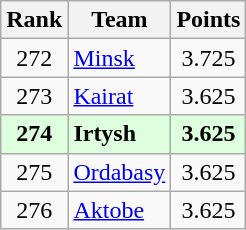<table class="wikitable" style="text-align: center;">
<tr>
<th>Rank</th>
<th>Team</th>
<th>Points</th>
</tr>
<tr>
<td>272</td>
<td align="left"> <a href='#'>Minsk</a></td>
<td>3.725</td>
</tr>
<tr>
<td>273</td>
<td align="left"> <a href='#'>Kairat</a></td>
<td>3.625</td>
</tr>
<tr bgcolor="#ddffdd" style="font-weight:bold">
<td>274</td>
<td align="left"> Irtysh</td>
<td>3.625</td>
</tr>
<tr>
<td>275</td>
<td align="left"> <a href='#'>Ordabasy</a></td>
<td>3.625</td>
</tr>
<tr>
<td>276</td>
<td align="left"> <a href='#'>Aktobe</a></td>
<td>3.625</td>
</tr>
</table>
